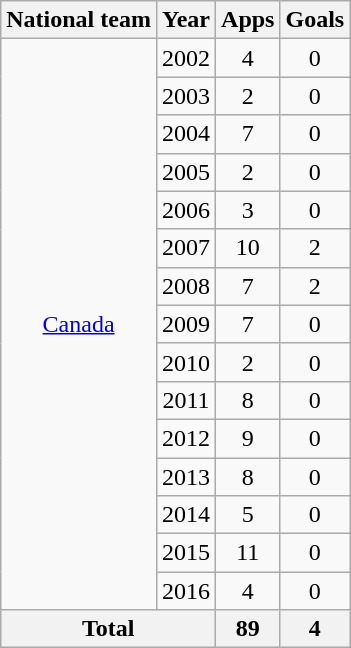<table class="wikitable" style="text-align:center">
<tr>
<th>National team</th>
<th>Year</th>
<th>Apps</th>
<th>Goals</th>
</tr>
<tr>
<td rowspan="15"><a href='#'>Canada</a></td>
<td>2002</td>
<td>4</td>
<td>0</td>
</tr>
<tr>
<td>2003</td>
<td>2</td>
<td>0</td>
</tr>
<tr>
<td>2004</td>
<td>7</td>
<td>0</td>
</tr>
<tr>
<td>2005</td>
<td>2</td>
<td>0</td>
</tr>
<tr>
<td>2006</td>
<td>3</td>
<td>0</td>
</tr>
<tr>
<td>2007</td>
<td>10</td>
<td>2</td>
</tr>
<tr>
<td>2008</td>
<td>7</td>
<td>2</td>
</tr>
<tr>
<td>2009</td>
<td>7</td>
<td>0</td>
</tr>
<tr>
<td>2010</td>
<td>2</td>
<td>0</td>
</tr>
<tr>
<td>2011</td>
<td>8</td>
<td>0</td>
</tr>
<tr>
<td>2012</td>
<td>9</td>
<td>0</td>
</tr>
<tr>
<td>2013</td>
<td>8</td>
<td>0</td>
</tr>
<tr>
<td>2014</td>
<td>5</td>
<td>0</td>
</tr>
<tr>
<td>2015</td>
<td>11</td>
<td>0</td>
</tr>
<tr>
<td>2016</td>
<td>4</td>
<td>0</td>
</tr>
<tr>
<th colspan="2">Total</th>
<th>89</th>
<th>4</th>
</tr>
</table>
